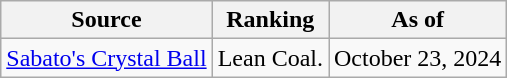<table class="wikitable" style="text-align:center">
<tr>
<th>Source</th>
<th>Ranking</th>
<th>As of</th>
</tr>
<tr>
<td align=left><a href='#'>Sabato's Crystal Ball</a></td>
<td>Lean Coal.</td>
<td>October 23, 2024</td>
</tr>
</table>
